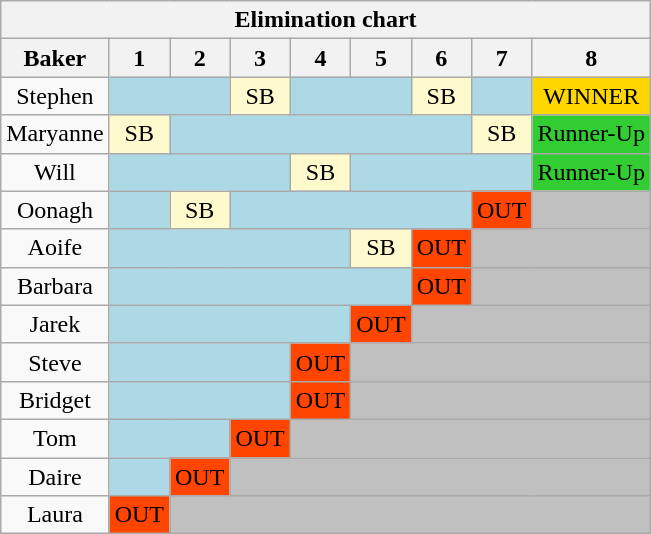<table class="wikitable" style="text-align:center">
<tr>
<th colspan="16">Elimination chart</th>
</tr>
<tr>
<th>Baker</th>
<th>1</th>
<th>2</th>
<th>3</th>
<th>4</th>
<th>5</th>
<th>6</th>
<th>7</th>
<th>8</th>
</tr>
<tr>
<td>Stephen</td>
<td colspan="2" style="background:Lightblue;"></td>
<td style="background:LemonChiffon;">SB</td>
<td colspan="2" style="background:Lightblue;"></td>
<td style="background:LemonChiffon;">SB</td>
<td style="background:Lightblue;"></td>
<td style="background:gold;">WINNER</td>
</tr>
<tr>
<td>Maryanne</td>
<td style="background:LemonChiffon;">SB</td>
<td colspan="5" style="background:Lightblue;"></td>
<td style="background:LemonChiffon;">SB</td>
<td style="background:limegreen;">Runner-Up</td>
</tr>
<tr>
<td>Will</td>
<td colspan="3" style="background:Lightblue;"></td>
<td style="background:LemonChiffon;">SB</td>
<td colspan="3" style="background:Lightblue;"></td>
<td style="background:limegreen;">Runner-Up</td>
</tr>
<tr>
<td>Oonagh</td>
<td style="background:Lightblue;"></td>
<td style="background:LemonChiffon;">SB</td>
<td colspan="4" style="background:Lightblue;"></td>
<td style="background:OrangeRed;">OUT</td>
<td style="background:Silver;"></td>
</tr>
<tr>
<td>Aoife</td>
<td colspan="4" style="background:Lightblue;"></td>
<td style="background:LemonChiffon;">SB</td>
<td style="background:OrangeRed;">OUT</td>
<td colspan="2" style="background:Silver;"></td>
</tr>
<tr>
<td>Barbara</td>
<td colspan="5" style="background:Lightblue;"></td>
<td style="background:OrangeRed;">OUT</td>
<td colspan="2" style="background:Silver;"></td>
</tr>
<tr>
<td>Jarek</td>
<td colspan="4" style="background:Lightblue;"></td>
<td style="background:OrangeRed;">OUT</td>
<td colspan="3" style="background:Silver;"></td>
</tr>
<tr>
<td>Steve</td>
<td colspan="3" style="background:Lightblue;"></td>
<td style="background:OrangeRed;">OUT</td>
<td colspan="4" style="background:Silver;"></td>
</tr>
<tr>
<td>Bridget</td>
<td colspan="3" style="background:Lightblue;"></td>
<td style="background:OrangeRed;">OUT</td>
<td colspan="4" style="background:Silver;"></td>
</tr>
<tr>
<td>Tom</td>
<td colspan="2" style="background:Lightblue;"></td>
<td style="background:OrangeRed;">OUT</td>
<td colspan="5" style="background:Silver;"></td>
</tr>
<tr>
<td>Daire</td>
<td style="background:Lightblue;"></td>
<td style="background:OrangeRed;">OUT</td>
<td colspan="6" style="background:Silver;"></td>
</tr>
<tr>
<td>Laura</td>
<td style="background:OrangeRed;">OUT</td>
<td colspan="7" style="background:Silver;"></td>
</tr>
</table>
